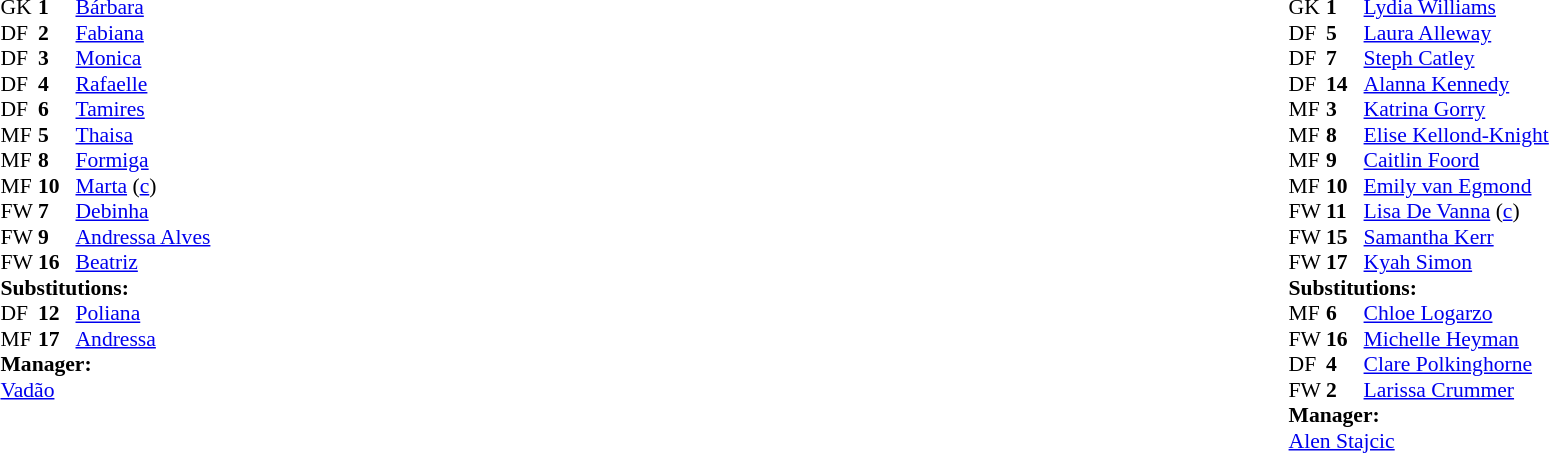<table width="100%">
<tr>
<td valign="top" width="50%"><br><table style="font-size: 90%" cellspacing="0" cellpadding="0">
<tr>
<th width="25"></th>
<th width="25"></th>
</tr>
<tr>
<td>GK</td>
<td><strong>1</strong></td>
<td><a href='#'>Bárbara</a></td>
</tr>
<tr>
<td>DF</td>
<td><strong>2</strong></td>
<td><a href='#'>Fabiana</a></td>
<td></td>
<td></td>
</tr>
<tr>
<td>DF</td>
<td><strong>3</strong></td>
<td><a href='#'>Monica</a></td>
</tr>
<tr>
<td>DF</td>
<td><strong>4</strong></td>
<td><a href='#'>Rafaelle</a></td>
</tr>
<tr>
<td>DF</td>
<td><strong>6</strong></td>
<td><a href='#'>Tamires</a></td>
<td></td>
</tr>
<tr>
<td>MF</td>
<td><strong>5</strong></td>
<td><a href='#'>Thaisa</a></td>
<td></td>
<td></td>
</tr>
<tr>
<td>MF</td>
<td><strong>8</strong></td>
<td><a href='#'>Formiga</a></td>
</tr>
<tr>
<td>MF</td>
<td><strong>10</strong></td>
<td><a href='#'>Marta</a> (<a href='#'>c</a>)</td>
<td></td>
</tr>
<tr>
<td>FW</td>
<td><strong>7</strong></td>
<td><a href='#'>Debinha</a></td>
</tr>
<tr>
<td>FW</td>
<td><strong>9</strong></td>
<td><a href='#'>Andressa Alves</a></td>
<td></td>
</tr>
<tr>
<td>FW</td>
<td><strong>16</strong></td>
<td><a href='#'>Beatriz</a></td>
</tr>
<tr>
<td colspan=3><strong>Substitutions:</strong></td>
</tr>
<tr>
<td>DF</td>
<td><strong>12</strong></td>
<td><a href='#'>Poliana</a></td>
<td></td>
<td></td>
</tr>
<tr>
<td>MF</td>
<td><strong>17</strong></td>
<td><a href='#'>Andressa</a></td>
<td></td>
<td></td>
</tr>
<tr>
<td colspan=3><strong>Manager:</strong></td>
</tr>
<tr>
<td colspan=3><a href='#'>Vadão</a></td>
</tr>
</table>
</td>
<td valign="top"></td>
<td valign="top" width="50%"><br><table style="font-size: 90%" cellspacing="0" cellpadding="0" align="center">
<tr>
<th width="25"></th>
<th width="25"></th>
</tr>
<tr>
<td>GK</td>
<td><strong>1</strong></td>
<td><a href='#'>Lydia Williams</a></td>
</tr>
<tr>
<td>DF</td>
<td><strong>5</strong></td>
<td><a href='#'>Laura Alleway</a></td>
<td></td>
</tr>
<tr>
<td>DF</td>
<td><strong>7</strong></td>
<td><a href='#'>Steph Catley</a></td>
<td></td>
<td></td>
</tr>
<tr>
<td>DF</td>
<td><strong>14</strong></td>
<td><a href='#'>Alanna Kennedy</a></td>
<td></td>
</tr>
<tr>
<td>MF</td>
<td><strong>3</strong></td>
<td><a href='#'>Katrina Gorry</a></td>
</tr>
<tr>
<td>MF</td>
<td><strong>8</strong></td>
<td><a href='#'>Elise Kellond-Knight</a></td>
</tr>
<tr>
<td>MF</td>
<td><strong>9</strong></td>
<td><a href='#'>Caitlin Foord</a></td>
<td></td>
</tr>
<tr>
<td>MF</td>
<td><strong>10</strong></td>
<td><a href='#'>Emily van Egmond</a></td>
</tr>
<tr>
<td>FW</td>
<td><strong>11</strong></td>
<td><a href='#'>Lisa De Vanna</a> (<a href='#'>c</a>)</td>
<td></td>
<td></td>
</tr>
<tr>
<td>FW</td>
<td><strong>15</strong></td>
<td><a href='#'>Samantha Kerr</a></td>
<td></td>
<td></td>
</tr>
<tr>
<td>FW</td>
<td><strong>17</strong></td>
<td><a href='#'>Kyah Simon</a></td>
<td></td>
<td></td>
</tr>
<tr>
<td colspan=3><strong>Substitutions:</strong></td>
</tr>
<tr>
<td>MF</td>
<td><strong>6</strong></td>
<td><a href='#'>Chloe Logarzo</a></td>
<td></td>
<td></td>
</tr>
<tr>
<td>FW</td>
<td><strong>16</strong></td>
<td><a href='#'>Michelle Heyman</a></td>
<td></td>
<td></td>
</tr>
<tr>
<td>DF</td>
<td><strong>4</strong></td>
<td><a href='#'>Clare Polkinghorne</a></td>
<td></td>
<td></td>
</tr>
<tr>
<td>FW</td>
<td><strong>2</strong></td>
<td><a href='#'>Larissa Crummer</a></td>
<td></td>
<td></td>
</tr>
<tr>
<td colspan=3><strong>Manager:</strong></td>
</tr>
<tr>
<td colspan=3><a href='#'>Alen Stajcic</a></td>
</tr>
</table>
</td>
</tr>
</table>
